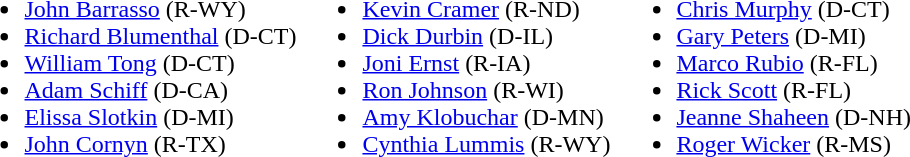<table>
<tr>
<td><br><ul><li><a href='#'>John Barrasso</a> (R-WY)</li><li><a href='#'>Richard Blumenthal</a> (D-CT)</li><li><a href='#'>William Tong</a> (D-CT)</li><li><a href='#'>Adam Schiff</a> (D-CA)</li><li><a href='#'>Elissa Slotkin</a> (D-MI)</li><li><a href='#'>John Cornyn</a> (R-TX)</li></ul></td>
<td><br><ul><li><a href='#'>Kevin Cramer</a> (R-ND)</li><li><a href='#'>Dick Durbin</a> (D-IL)</li><li><a href='#'>Joni Ernst</a> (R-IA)</li><li><a href='#'>Ron Johnson</a> (R-WI)</li><li><a href='#'>Amy Klobuchar</a> (D-MN)</li><li><a href='#'>Cynthia Lummis</a> (R-WY)</li></ul></td>
<td><br><ul><li><a href='#'>Chris Murphy</a> (D-CT)</li><li><a href='#'>Gary Peters</a> (D-MI)</li><li><a href='#'>Marco Rubio</a> (R-FL)</li><li><a href='#'>Rick Scott</a> (R-FL)</li><li><a href='#'>Jeanne Shaheen</a> (D-NH)</li><li><a href='#'>Roger Wicker</a> (R-MS)</li></ul></td>
</tr>
</table>
